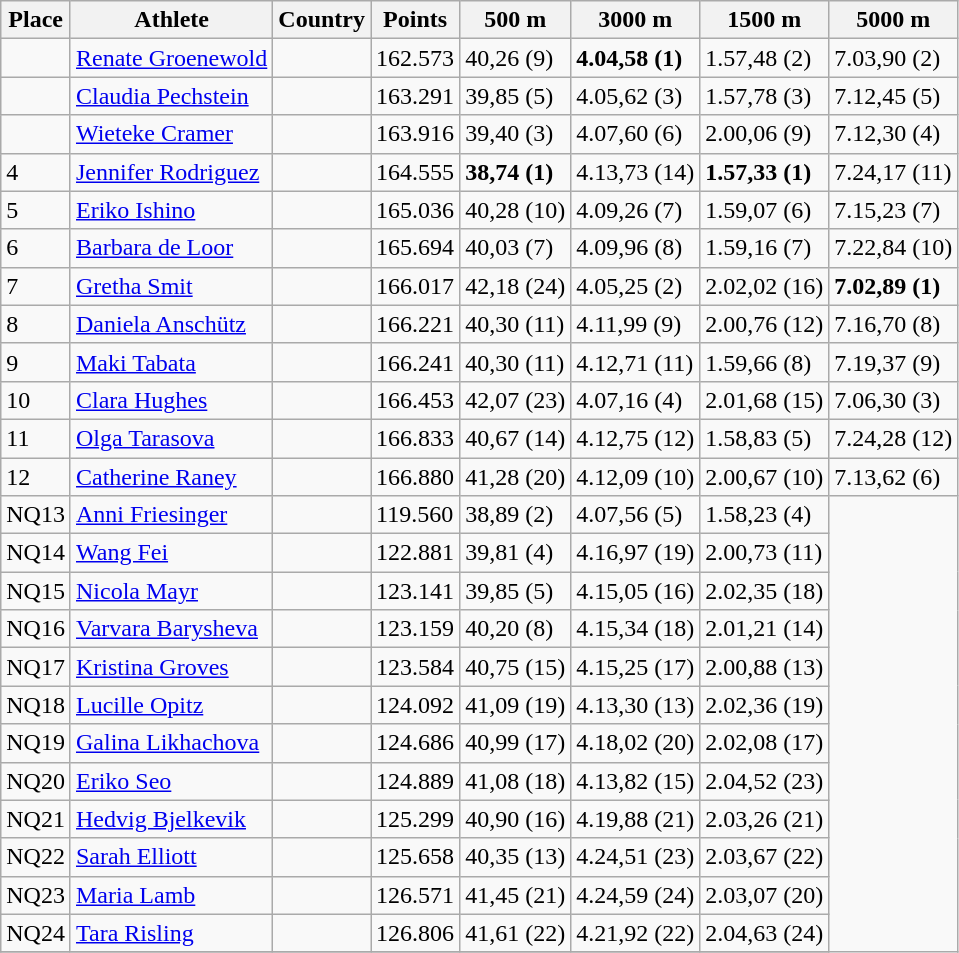<table class="wikitable sortable">
<tr>
<th>Place</th>
<th>Athlete</th>
<th>Country</th>
<th>Points</th>
<th>500 m</th>
<th>3000 m</th>
<th>1500 m</th>
<th>5000 m</th>
</tr>
<tr>
<td></td>
<td><a href='#'>Renate Groenewold</a></td>
<td></td>
<td>162.573</td>
<td>40,26 (9)</td>
<td><strong>4.04,58 (1)</strong></td>
<td>1.57,48 (2)</td>
<td>7.03,90 (2)</td>
</tr>
<tr>
<td></td>
<td><a href='#'>Claudia Pechstein</a></td>
<td></td>
<td>163.291</td>
<td>39,85 (5)</td>
<td>4.05,62 (3)</td>
<td>1.57,78 (3)</td>
<td>7.12,45 (5)</td>
</tr>
<tr>
<td></td>
<td><a href='#'>Wieteke Cramer</a></td>
<td></td>
<td>163.916</td>
<td>39,40 (3)</td>
<td>4.07,60 (6)</td>
<td>2.00,06 (9)</td>
<td>7.12,30 (4)</td>
</tr>
<tr>
<td>4</td>
<td><a href='#'>Jennifer Rodriguez</a></td>
<td></td>
<td>164.555</td>
<td><strong>38,74 (1)</strong></td>
<td>4.13,73 (14)</td>
<td><strong>1.57,33 (1)</strong></td>
<td>7.24,17 (11)</td>
</tr>
<tr>
<td>5</td>
<td><a href='#'>Eriko Ishino</a></td>
<td></td>
<td>165.036</td>
<td>40,28 (10)</td>
<td>4.09,26 (7)</td>
<td>1.59,07 (6)</td>
<td>7.15,23 (7)</td>
</tr>
<tr>
<td>6</td>
<td><a href='#'>Barbara de Loor</a></td>
<td></td>
<td>165.694</td>
<td>40,03 (7)</td>
<td>4.09,96 (8)</td>
<td>1.59,16 (7)</td>
<td>7.22,84 (10)</td>
</tr>
<tr>
<td>7</td>
<td><a href='#'>Gretha Smit</a></td>
<td></td>
<td>166.017</td>
<td>42,18 (24)</td>
<td>4.05,25 (2)</td>
<td>2.02,02 (16)</td>
<td><strong>7.02,89 (1)</strong></td>
</tr>
<tr>
<td>8</td>
<td><a href='#'>Daniela Anschütz</a></td>
<td></td>
<td>166.221</td>
<td>40,30 (11)</td>
<td>4.11,99 (9)</td>
<td>2.00,76 (12)</td>
<td>7.16,70 (8)</td>
</tr>
<tr>
<td>9</td>
<td><a href='#'>Maki Tabata</a></td>
<td></td>
<td>166.241</td>
<td>40,30 (11)</td>
<td>4.12,71 (11)</td>
<td>1.59,66 (8)</td>
<td>7.19,37 (9)</td>
</tr>
<tr>
<td>10</td>
<td><a href='#'>Clara Hughes</a></td>
<td></td>
<td>166.453</td>
<td>42,07 (23)</td>
<td>4.07,16 (4)</td>
<td>2.01,68 (15)</td>
<td>7.06,30 (3)</td>
</tr>
<tr>
<td>11</td>
<td><a href='#'>Olga Tarasova</a></td>
<td></td>
<td>166.833</td>
<td>40,67 (14)</td>
<td>4.12,75 (12)</td>
<td>1.58,83 (5)</td>
<td>7.24,28 (12)</td>
</tr>
<tr>
<td>12</td>
<td><a href='#'>Catherine Raney</a></td>
<td></td>
<td>166.880</td>
<td>41,28 (20)</td>
<td>4.12,09 (10)</td>
<td>2.00,67 (10)</td>
<td>7.13,62 (6)</td>
</tr>
<tr>
<td>NQ13</td>
<td><a href='#'>Anni Friesinger</a></td>
<td></td>
<td>119.560</td>
<td>38,89 (2)</td>
<td>4.07,56 (5)</td>
<td>1.58,23 (4)</td>
</tr>
<tr>
<td>NQ14</td>
<td><a href='#'>Wang Fei</a></td>
<td></td>
<td>122.881</td>
<td>39,81 (4)</td>
<td>4.16,97 (19)</td>
<td>2.00,73 (11)</td>
</tr>
<tr>
<td>NQ15</td>
<td><a href='#'>Nicola Mayr</a></td>
<td></td>
<td>123.141</td>
<td>39,85 (5)</td>
<td>4.15,05 (16)</td>
<td>2.02,35 (18)</td>
</tr>
<tr>
<td>NQ16</td>
<td><a href='#'>Varvara Barysheva</a></td>
<td></td>
<td>123.159</td>
<td>40,20 (8)</td>
<td>4.15,34 (18)</td>
<td>2.01,21 (14)</td>
</tr>
<tr>
<td>NQ17</td>
<td><a href='#'>Kristina Groves</a></td>
<td></td>
<td>123.584</td>
<td>40,75 (15)</td>
<td>4.15,25 (17)</td>
<td>2.00,88 (13)</td>
</tr>
<tr>
<td>NQ18</td>
<td><a href='#'>Lucille Opitz</a></td>
<td></td>
<td>124.092</td>
<td>41,09 (19)</td>
<td>4.13,30 (13)</td>
<td>2.02,36 (19)</td>
</tr>
<tr>
<td>NQ19</td>
<td><a href='#'>Galina Likhachova</a></td>
<td></td>
<td>124.686</td>
<td>40,99 (17)</td>
<td>4.18,02 (20)</td>
<td>2.02,08 (17)</td>
</tr>
<tr>
<td>NQ20</td>
<td><a href='#'>Eriko Seo</a></td>
<td></td>
<td>124.889</td>
<td>41,08 (18)</td>
<td>4.13,82 (15)</td>
<td>2.04,52 (23)</td>
</tr>
<tr>
<td>NQ21</td>
<td><a href='#'>Hedvig Bjelkevik</a></td>
<td></td>
<td>125.299</td>
<td>40,90 (16)</td>
<td>4.19,88 (21)</td>
<td>2.03,26 (21)</td>
</tr>
<tr>
<td>NQ22</td>
<td><a href='#'>Sarah Elliott</a></td>
<td></td>
<td>125.658</td>
<td>40,35 (13)</td>
<td>4.24,51 (23)</td>
<td>2.03,67 (22)</td>
</tr>
<tr>
<td>NQ23</td>
<td><a href='#'>Maria Lamb</a></td>
<td></td>
<td>126.571</td>
<td>41,45 (21)</td>
<td>4.24,59 (24)</td>
<td>2.03,07 (20)</td>
</tr>
<tr>
<td>NQ24</td>
<td><a href='#'>Tara Risling</a></td>
<td></td>
<td>126.806</td>
<td>41,61 (22)</td>
<td>4.21,92 (22)</td>
<td>2.04,63 (24)</td>
</tr>
<tr>
</tr>
</table>
